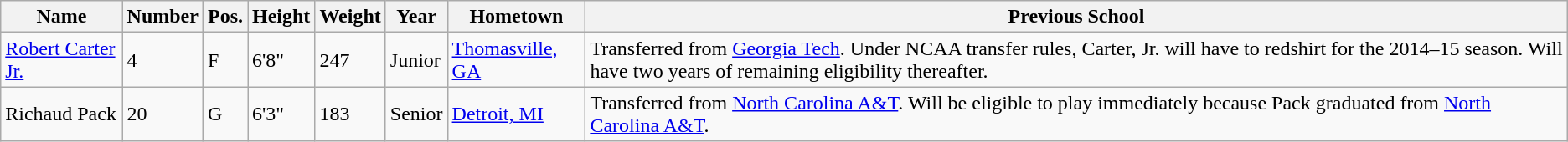<table class="wikitable sortable" border="1">
<tr>
<th>Name</th>
<th>Number</th>
<th>Pos.</th>
<th>Height</th>
<th>Weight</th>
<th>Year</th>
<th>Hometown</th>
<th class="unsortable">Previous School</th>
</tr>
<tr>
<td sortname><a href='#'>Robert Carter Jr.</a></td>
<td>4</td>
<td>F</td>
<td>6'8"</td>
<td>247</td>
<td>Junior</td>
<td><a href='#'>Thomasville, GA</a></td>
<td>Transferred from <a href='#'>Georgia Tech</a>. Under NCAA transfer rules, Carter, Jr. will have to redshirt for the 2014–15 season. Will have two years of remaining eligibility thereafter.</td>
</tr>
<tr>
<td sortname>Richaud Pack</td>
<td>20</td>
<td>G</td>
<td>6'3"</td>
<td>183</td>
<td>Senior</td>
<td><a href='#'>Detroit, MI</a></td>
<td>Transferred from <a href='#'>North Carolina A&T</a>. Will be eligible to play immediately because Pack graduated from <a href='#'>North Carolina A&T</a>.</td>
</tr>
</table>
